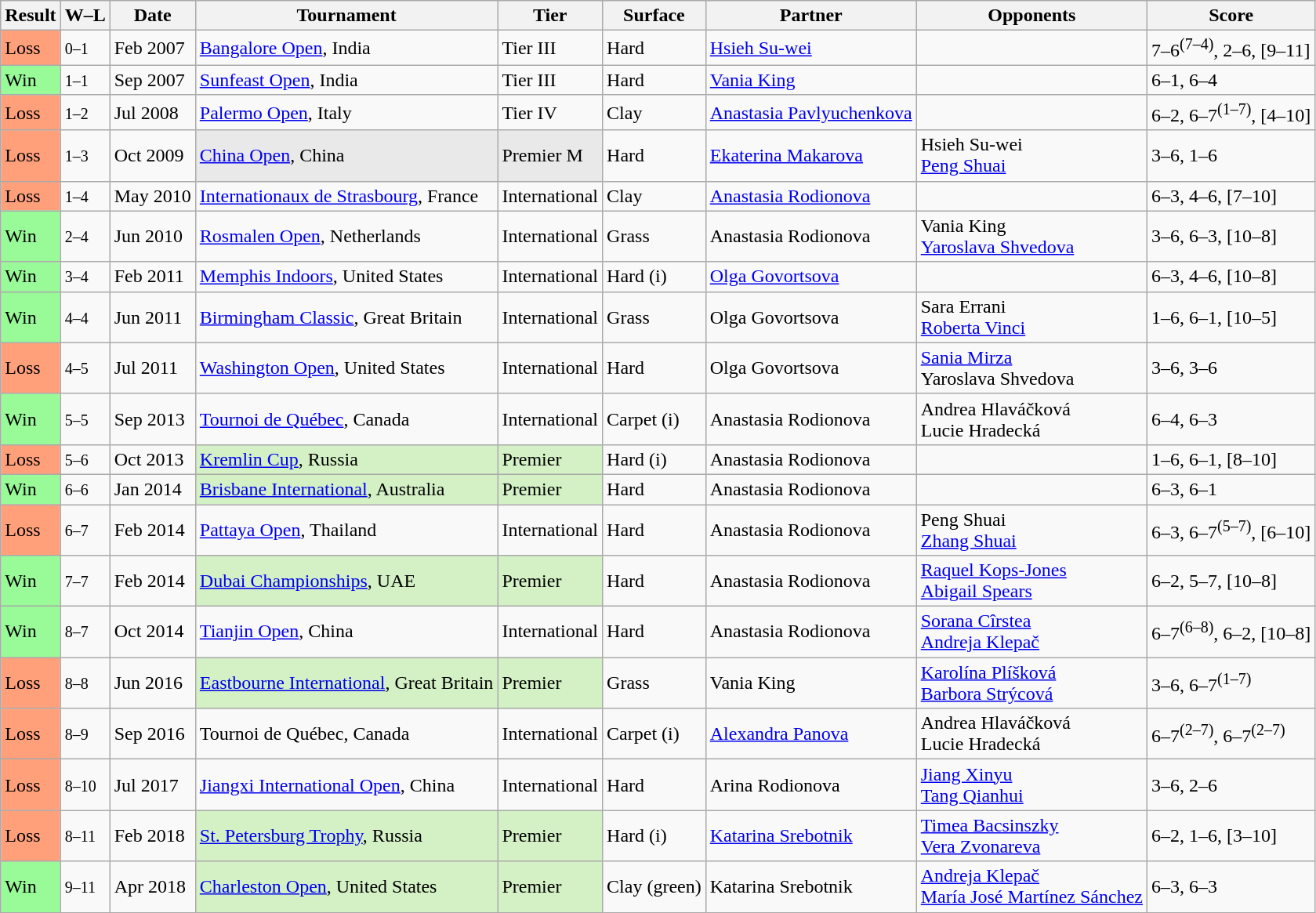<table class="wikitable sortable">
<tr>
<th>Result</th>
<th class="unsortable">W–L</th>
<th>Date</th>
<th>Tournament</th>
<th>Tier</th>
<th>Surface</th>
<th>Partner</th>
<th>Opponents</th>
<th class="unsortable">Score</th>
</tr>
<tr>
<td bgcolor=FFA07A>Loss</td>
<td><small>0–1</small></td>
<td>Feb 2007</td>
<td><a href='#'>Bangalore Open</a>, India</td>
<td>Tier III</td>
<td>Hard</td>
<td> <a href='#'>Hsieh Su-wei</a></td>
<td></td>
<td>7–6<sup>(7–4)</sup>, 2–6, [9–11]</td>
</tr>
<tr>
<td bgcolor=98FB98>Win</td>
<td><small>1–1</small></td>
<td>Sep 2007</td>
<td><a href='#'>Sunfeast Open</a>, India</td>
<td>Tier III</td>
<td>Hard</td>
<td> <a href='#'>Vania King</a></td>
<td></td>
<td>6–1, 6–4</td>
</tr>
<tr>
<td bgcolor=FFA07A>Loss</td>
<td><small>1–2</small></td>
<td>Jul 2008</td>
<td><a href='#'>Palermo Open</a>, Italy</td>
<td>Tier IV</td>
<td>Clay</td>
<td> <a href='#'>Anastasia Pavlyuchenkova</a></td>
<td></td>
<td>6–2, 6–7<sup>(1–7)</sup>, [4–10]</td>
</tr>
<tr>
<td bgcolor=FFA07A>Loss</td>
<td><small>1–3</small></td>
<td>Oct 2009</td>
<td style="background:#e9e9e9;"><a href='#'>China Open</a>, China</td>
<td style="background:#e9e9e9;">Premier M</td>
<td>Hard</td>
<td> <a href='#'>Ekaterina Makarova</a></td>
<td> Hsieh Su-wei<br> <a href='#'>Peng Shuai</a></td>
<td>3–6, 1–6</td>
</tr>
<tr>
<td bgcolor=FFA07A>Loss</td>
<td><small>1–4</small></td>
<td>May 2010</td>
<td><a href='#'>Internationaux de Strasbourg</a>, France</td>
<td>International</td>
<td>Clay</td>
<td> <a href='#'>Anastasia Rodionova</a></td>
<td></td>
<td>6–3, 4–6, [7–10]</td>
</tr>
<tr>
<td bgcolor=98FB98>Win</td>
<td><small>2–4</small></td>
<td>Jun 2010</td>
<td><a href='#'>Rosmalen Open</a>, Netherlands</td>
<td>International</td>
<td>Grass</td>
<td> Anastasia Rodionova</td>
<td> Vania King<br> <a href='#'>Yaroslava Shvedova</a></td>
<td>3–6, 6–3, [10–8]</td>
</tr>
<tr>
<td bgcolor=98FB98>Win</td>
<td><small>3–4</small></td>
<td>Feb 2011</td>
<td><a href='#'>Memphis Indoors</a>, United States</td>
<td>International</td>
<td>Hard (i)</td>
<td> <a href='#'>Olga Govortsova</a></td>
<td></td>
<td>6–3, 4–6, [10–8]</td>
</tr>
<tr>
<td bgcolor=98FB98>Win</td>
<td><small>4–4</small></td>
<td>Jun 2011</td>
<td><a href='#'>Birmingham Classic</a>, Great Britain</td>
<td>International</td>
<td>Grass</td>
<td> Olga Govortsova</td>
<td> Sara Errani<br> <a href='#'>Roberta Vinci</a></td>
<td>1–6, 6–1, [10–5]</td>
</tr>
<tr>
<td bgcolor=FFA07A>Loss</td>
<td><small>4–5</small></td>
<td>Jul 2011</td>
<td><a href='#'>Washington Open</a>, United States</td>
<td>International</td>
<td>Hard</td>
<td> Olga Govortsova</td>
<td> <a href='#'>Sania Mirza</a><br> Yaroslava Shvedova</td>
<td>3–6, 3–6</td>
</tr>
<tr>
<td bgcolor=98FB98>Win</td>
<td><small>5–5</small></td>
<td>Sep 2013</td>
<td><a href='#'>Tournoi de Québec</a>, Canada</td>
<td>International</td>
<td>Carpet (i)</td>
<td> Anastasia Rodionova</td>
<td> Andrea Hlaváčková<br> Lucie Hradecká</td>
<td>6–4, 6–3</td>
</tr>
<tr>
<td bgcolor=FFA07A>Loss</td>
<td><small>5–6</small></td>
<td>Oct 2013</td>
<td style="background:#d4f1c5;"><a href='#'>Kremlin Cup</a>, Russia</td>
<td style="background:#d4f1c5;">Premier</td>
<td>Hard (i)</td>
<td> Anastasia Rodionova</td>
<td></td>
<td>1–6, 6–1, [8–10]</td>
</tr>
<tr>
<td bgcolor=98FB98>Win</td>
<td><small>6–6</small></td>
<td>Jan 2014</td>
<td style="background:#d4f1c5;"><a href='#'>Brisbane International</a>, Australia</td>
<td style="background:#d4f1c5;">Premier</td>
<td>Hard</td>
<td> Anastasia Rodionova</td>
<td></td>
<td>6–3, 6–1</td>
</tr>
<tr>
<td bgcolor=FFA07A>Loss</td>
<td><small>6–7</small></td>
<td>Feb 2014</td>
<td><a href='#'>Pattaya Open</a>, Thailand</td>
<td>International</td>
<td>Hard</td>
<td> Anastasia Rodionova</td>
<td> Peng Shuai <br>  <a href='#'>Zhang Shuai</a></td>
<td>6–3, 6–7<sup>(5–7)</sup>, [6–10]</td>
</tr>
<tr>
<td bgcolor=98FB98>Win</td>
<td><small>7–7</small></td>
<td>Feb 2014</td>
<td style="background:#d4f1c5;"><a href='#'>Dubai Championships</a>, UAE</td>
<td style="background:#d4f1c5;">Premier</td>
<td>Hard</td>
<td> Anastasia Rodionova</td>
<td> <a href='#'>Raquel Kops-Jones</a> <br>  <a href='#'>Abigail Spears</a></td>
<td>6–2, 5–7, [10–8]</td>
</tr>
<tr>
<td bgcolor=98FB98>Win</td>
<td><small>8–7</small></td>
<td>Oct 2014</td>
<td><a href='#'>Tianjin Open</a>, China</td>
<td>International</td>
<td>Hard</td>
<td> Anastasia Rodionova</td>
<td> <a href='#'>Sorana Cîrstea</a><br>  <a href='#'>Andreja Klepač</a></td>
<td>6–7<sup>(6–8)</sup>, 6–2, [10–8]</td>
</tr>
<tr>
<td bgcolor=FFA07A>Loss</td>
<td><small>8–8</small></td>
<td>Jun 2016</td>
<td style="background:#d4f1c5;"><a href='#'>Eastbourne International</a>, Great Britain</td>
<td style="background:#d4f1c5;">Premier</td>
<td>Grass</td>
<td> Vania King</td>
<td> <a href='#'>Karolína Plíšková</a><br>  <a href='#'>Barbora Strýcová</a></td>
<td>3–6, 6–7<sup>(1–7)</sup></td>
</tr>
<tr>
<td bgcolor=FFA07A>Loss</td>
<td><small>8–9</small></td>
<td>Sep 2016</td>
<td>Tournoi de Québec, Canada</td>
<td>International</td>
<td>Carpet (i)</td>
<td> <a href='#'>Alexandra Panova</a></td>
<td> Andrea Hlaváčková<br>  Lucie Hradecká</td>
<td>6–7<sup>(2–7)</sup>, 6–7<sup>(2–7)</sup></td>
</tr>
<tr>
<td bgcolor=FFA07A>Loss</td>
<td><small>8–10</small></td>
<td>Jul 2017</td>
<td><a href='#'>Jiangxi International Open</a>, China</td>
<td>International</td>
<td>Hard</td>
<td> Arina Rodionova</td>
<td> <a href='#'>Jiang Xinyu</a><br>  <a href='#'>Tang Qianhui</a></td>
<td>3–6, 2–6</td>
</tr>
<tr>
<td bgcolor=FFA07A>Loss</td>
<td><small>8–11</small></td>
<td>Feb 2018</td>
<td style="background:#d4f1c5;"><a href='#'>St. Petersburg Trophy</a>, Russia</td>
<td style="background:#d4f1c5;">Premier</td>
<td>Hard (i)</td>
<td> <a href='#'>Katarina Srebotnik</a></td>
<td> <a href='#'>Timea Bacsinszky</a> <br>  <a href='#'>Vera Zvonareva</a></td>
<td>6–2, 1–6, [3–10]</td>
</tr>
<tr>
<td bgcolor=98FB98>Win</td>
<td><small>9–11</small></td>
<td>Apr 2018</td>
<td style="background:#d4f1c5;"><a href='#'>Charleston Open</a>, United States</td>
<td style="background:#d4f1c5;">Premier</td>
<td>Clay (green)</td>
<td> Katarina Srebotnik</td>
<td> <a href='#'>Andreja Klepač</a> <br>  <a href='#'>María José Martínez Sánchez</a></td>
<td>6–3, 6–3</td>
</tr>
</table>
